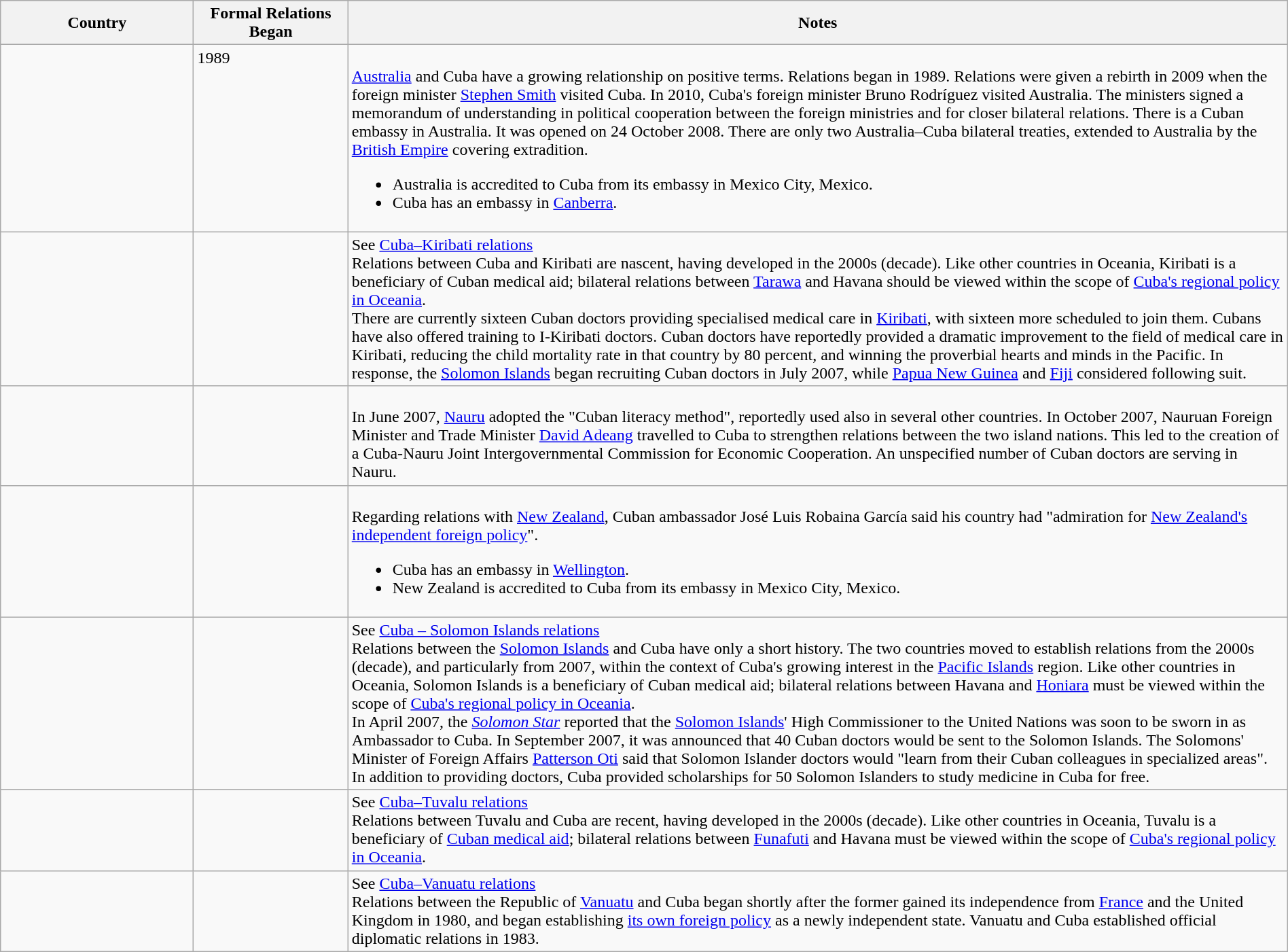<table class="wikitable sortable" style="width:100%; margin:auto;">
<tr>
<th style="width:15%;">Country</th>
<th style="width:12%;">Formal Relations Began</th>
<th>Notes</th>
</tr>
<tr valign="top">
<td></td>
<td>1989</td>
<td><br><a href='#'>Australia</a> and Cuba have a growing relationship on positive terms. Relations began in 1989. Relations were given a rebirth in 2009 when the foreign minister <a href='#'>Stephen Smith</a> visited Cuba. In 2010, Cuba's foreign minister Bruno Rodríguez visited Australia. The ministers signed a memorandum of understanding in political cooperation between the foreign ministries and for closer bilateral relations. There is a Cuban embassy in Australia. It was opened on 24 October 2008. There are only two Australia–Cuba bilateral treaties, extended to Australia by the <a href='#'>British Empire</a> covering extradition.<ul><li>Australia is accredited to Cuba from its embassy in Mexico City, Mexico.</li><li>Cuba has an embassy in <a href='#'>Canberra</a>.</li></ul></td>
</tr>
<tr valign="top">
<td></td>
<td></td>
<td>See <a href='#'>Cuba–Kiribati relations</a><br>Relations between Cuba and Kiribati are nascent, having developed in the 2000s (decade). Like other countries in Oceania, Kiribati is a beneficiary of Cuban medical aid; bilateral relations between <a href='#'>Tarawa</a> and Havana should be viewed within the scope of <a href='#'>Cuba's regional policy in Oceania</a>.<br>There are currently sixteen Cuban doctors providing specialised medical care in <a href='#'>Kiribati</a>, with sixteen more scheduled to join them. Cubans have also offered training to I-Kiribati doctors. Cuban doctors have reportedly provided a dramatic improvement to the field of medical care in Kiribati, reducing the child mortality rate in that country by 80 percent, and winning the proverbial hearts and minds in the Pacific. In response, the <a href='#'>Solomon Islands</a> began recruiting Cuban doctors in July 2007, while <a href='#'>Papua New Guinea</a> and <a href='#'>Fiji</a> considered following suit.</td>
</tr>
<tr valign="top">
<td></td>
<td></td>
<td><br>In June 2007, <a href='#'>Nauru</a> adopted the "Cuban literacy method", reportedly used also in several other countries. In October 2007, Nauruan Foreign Minister and Trade Minister <a href='#'>David Adeang</a> travelled to Cuba to strengthen relations between the two island nations. This led to the creation of a Cuba-Nauru Joint Intergovernmental Commission for Economic Cooperation. An unspecified number of Cuban doctors are serving in Nauru.</td>
</tr>
<tr valign="top">
<td></td>
<td></td>
<td><br>Regarding relations with <a href='#'>New Zealand</a>, Cuban ambassador José Luis Robaina García said his country had "admiration for <a href='#'>New Zealand's independent foreign policy</a>".<ul><li>Cuba has an embassy in <a href='#'>Wellington</a>.</li><li>New Zealand is accredited to Cuba from its embassy in Mexico City, Mexico.</li></ul></td>
</tr>
<tr valign="top">
<td></td>
<td></td>
<td>See <a href='#'>Cuba – Solomon Islands relations</a><br>Relations between the <a href='#'>Solomon Islands</a> and Cuba have only a short history. The two countries moved to establish relations from the 2000s (decade), and particularly from 2007, within the context of Cuba's growing interest in the <a href='#'>Pacific Islands</a> region. Like other countries in Oceania, Solomon Islands is a beneficiary of Cuban medical aid; bilateral relations between Havana and <a href='#'>Honiara</a> must be viewed within the scope of <a href='#'>Cuba's regional policy in Oceania</a>.<br>In April 2007, the <em><a href='#'>Solomon Star</a></em> reported that the <a href='#'>Solomon Islands</a>' High Commissioner to the United Nations was soon to be sworn in as Ambassador to Cuba. In September 2007, it was announced that 40 Cuban doctors would be sent to the Solomon Islands. The Solomons' Minister of Foreign Affairs <a href='#'>Patterson Oti</a> said that Solomon Islander doctors would "learn from their Cuban colleagues in specialized areas". In addition to providing doctors, Cuba provided scholarships for 50 Solomon Islanders to study medicine in Cuba for free.</td>
</tr>
<tr valign="top">
<td></td>
<td></td>
<td>See <a href='#'>Cuba–Tuvalu relations</a><br>Relations between Tuvalu and Cuba are recent, having developed in the 2000s (decade). Like other countries in Oceania, Tuvalu is a beneficiary of <a href='#'>Cuban medical aid</a>; bilateral relations between <a href='#'>Funafuti</a> and Havana must be viewed within the scope of <a href='#'>Cuba's regional policy in Oceania</a>.</td>
</tr>
<tr valign="top">
<td></td>
<td></td>
<td>See <a href='#'>Cuba–Vanuatu relations</a><br>Relations between the Republic of <a href='#'>Vanuatu</a> and Cuba began shortly after the former gained its independence from <a href='#'>France</a> and the United Kingdom in 1980, and began establishing <a href='#'>its own foreign policy</a> as a newly independent state. Vanuatu and Cuba established official diplomatic relations in 1983.</td>
</tr>
</table>
